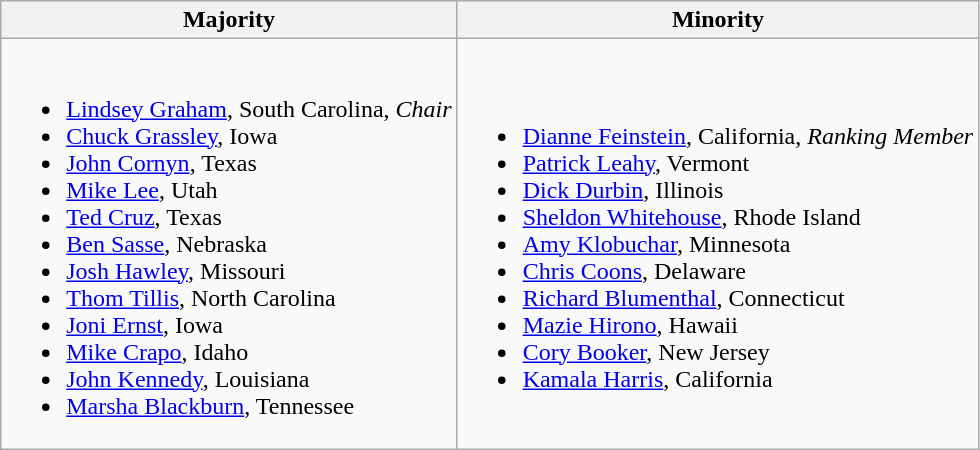<table class=wikitable>
<tr>
<th>Majority</th>
<th>Minority</th>
</tr>
<tr>
<td><br><ul><li><a href='#'>Lindsey Graham</a>, South Carolina, <em>Chair</em></li><li><a href='#'>Chuck Grassley</a>, Iowa</li><li><a href='#'>John Cornyn</a>, Texas</li><li><a href='#'>Mike Lee</a>, Utah</li><li><a href='#'>Ted Cruz</a>, Texas</li><li><a href='#'>Ben Sasse</a>, Nebraska</li><li><a href='#'>Josh Hawley</a>, Missouri</li><li><a href='#'>Thom Tillis</a>, North Carolina</li><li><a href='#'>Joni Ernst</a>, Iowa</li><li><a href='#'>Mike Crapo</a>, Idaho</li><li><a href='#'>John Kennedy</a>, Louisiana</li><li><a href='#'>Marsha Blackburn</a>, Tennessee</li></ul></td>
<td><br><ul><li><a href='#'>Dianne Feinstein</a>, California, <em>Ranking Member</em></li><li><a href='#'>Patrick Leahy</a>, Vermont</li><li><a href='#'>Dick Durbin</a>, Illinois</li><li><a href='#'>Sheldon Whitehouse</a>, Rhode Island</li><li><a href='#'>Amy Klobuchar</a>, Minnesota</li><li><a href='#'>Chris Coons</a>, Delaware</li><li><a href='#'>Richard Blumenthal</a>, Connecticut</li><li><a href='#'>Mazie Hirono</a>, Hawaii</li><li><a href='#'>Cory Booker</a>, New Jersey</li><li><a href='#'>Kamala Harris</a>, California</li></ul></td>
</tr>
</table>
